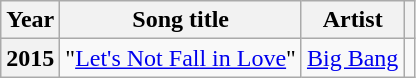<table class="wikitable plainrowheaders">
<tr>
<th scope="col">Year</th>
<th scope="col">Song title</th>
<th scope="col">Artist</th>
<th scope="col"></th>
</tr>
<tr>
<th scope="row">2015</th>
<td>"<a href='#'>Let's Not Fall in Love</a>"</td>
<td><a href='#'>Big Bang</a></td>
<td style="text-align:center"></td>
</tr>
</table>
